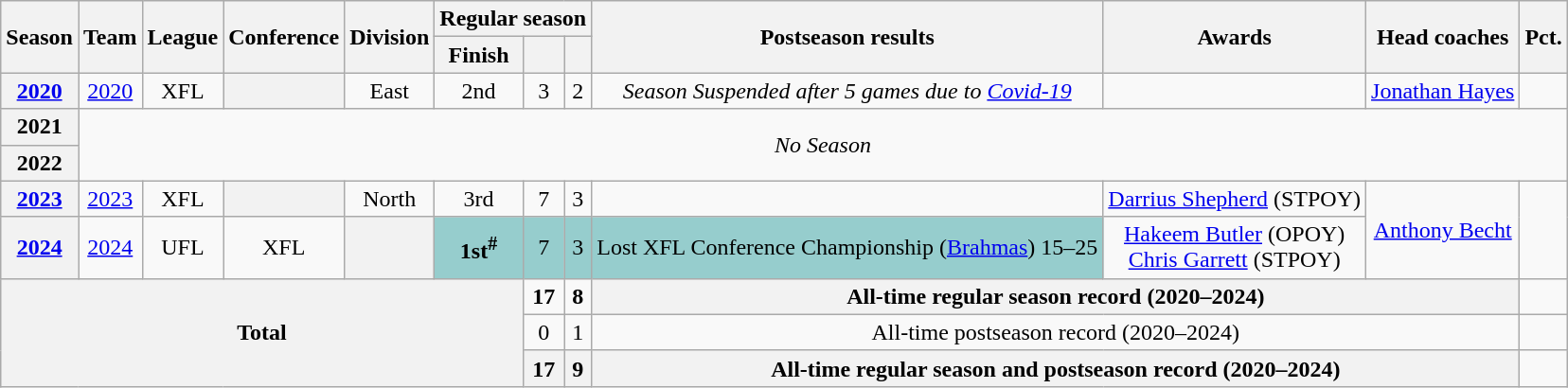<table class="wikitable" style="text-align:center">
<tr>
<th rowspan="2">Season</th>
<th rowspan="2">Team</th>
<th rowspan="2">League</th>
<th rowspan="2">Conference</th>
<th rowspan="2">Division</th>
<th colspan="3">Regular season</th>
<th rowspan="2">Postseason results</th>
<th rowspan="2">Awards</th>
<th rowspan="2">Head coaches</th>
<th rowspan="2">Pct.</th>
</tr>
<tr>
<th>Finish</th>
<th></th>
<th></th>
</tr>
<tr>
<th><a href='#'>2020</a></th>
<td><a href='#'>2020</a></td>
<td>XFL</td>
<th></th>
<td>East</td>
<td>2nd</td>
<td>3</td>
<td>2</td>
<td><em>Season Suspended after 5 games due to <a href='#'>Covid-19</a></em></td>
<td></td>
<td><a href='#'>Jonathan Hayes</a></td>
<td></td>
</tr>
<tr>
<th>2021</th>
<td colspan=11 rowspan=2 style="text-align:center;"><em>No Season</em></td>
</tr>
<tr>
<th>2022</th>
</tr>
<tr>
<th><a href='#'>2023</a></th>
<td><a href='#'>2023</a></td>
<td>XFL</td>
<th></th>
<td>North</td>
<td>3rd</td>
<td>7</td>
<td>3</td>
<td></td>
<td><a href='#'>Darrius Shepherd</a> (STPOY)</td>
<td rowspan="2"><a href='#'>Anthony Becht</a></td>
<td rowspan="2"></td>
</tr>
<tr>
<th><a href='#'>2024</a></th>
<td><a href='#'>2024</a></td>
<td>UFL</td>
<td>XFL</td>
<th></th>
<td bgcolor="#96cdcd"><strong>1st<sup>#</sup></strong></td>
<td bgcolor="#96cdcd">7</td>
<td bgcolor="#96cdcd">3</td>
<td bgcolor="#96cdcd">Lost XFL Conference Championship (<a href='#'>Brahmas</a>) 15–25</td>
<td><a href='#'>Hakeem Butler</a> (OPOY)<br><a href='#'>Chris Garrett</a> (STPOY)</td>
</tr>
<tr>
<th rowspan="4" colspan="6">Total</th>
<td><strong>17</strong></td>
<td><strong>8</strong></td>
<th colspan="3">All-time regular season record (2020–2024)</th>
<td></td>
</tr>
<tr>
<td>0</td>
<td>1</td>
<td colspan="3">All-time postseason record (2020–2024)</td>
<td></td>
</tr>
<tr>
<th>17</th>
<th>9</th>
<th colspan="3">All-time regular season and postseason record (2020–2024)</th>
<td></td>
</tr>
</table>
